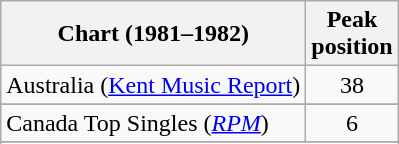<table class="wikitable sortable">
<tr>
<th>Chart (1981–1982)</th>
<th>Peak<br>position</th>
</tr>
<tr>
<td>Australia (<a href='#'>Kent Music Report</a>)</td>
<td style="text-align:center;">38</td>
</tr>
<tr>
</tr>
<tr>
<td>Canada Top Singles (<em><a href='#'>RPM</a></em>)</td>
<td style="text-align:center;">6</td>
</tr>
<tr>
</tr>
<tr>
</tr>
<tr>
</tr>
<tr>
</tr>
<tr>
</tr>
<tr>
</tr>
<tr>
</tr>
<tr>
</tr>
</table>
